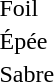<table>
<tr>
<td>Foil</td>
<td></td>
<td></td>
<td><br></td>
</tr>
<tr>
<td>Épée</td>
<td></td>
<td></td>
<td><br></td>
</tr>
<tr>
<td>Sabre</td>
<td></td>
<td></td>
<td><br></td>
</tr>
</table>
